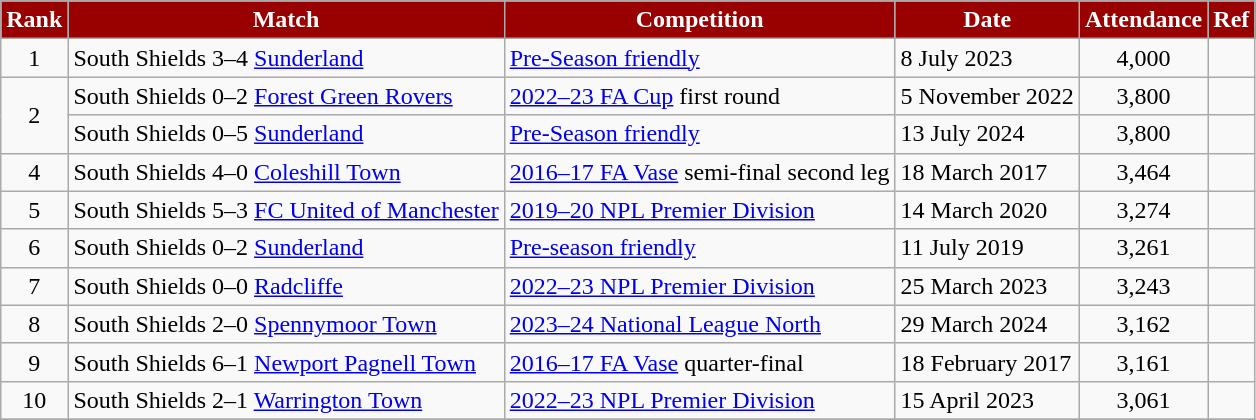<table class="wikitable" style="text-align:center">
<tr>
<th style="background:#900; color:#FFF; text-align:center;">Rank</th>
<th style="background:#900; color:#FFF; text-align:center;">Match</th>
<th style="background:#900; color:#FFF; text-align:center;">Competition</th>
<th style="background:#900; color:#FFF; text-align:center;">Date</th>
<th style="background:#900; color:#FFF; text-align:center;">Attendance</th>
<th style="background:#900; color:#FFF; text-align:center;">Ref</th>
</tr>
<tr>
<td rowspan="1">1</td>
<td align="left">South Shields 3–4 <a href='#'>Sunderland</a></td>
<td align="left"><a href='#'>Pre-Season friendly</a></td>
<td align="left">8 July 2023</td>
<td rowspan="1">4,000</td>
<td></td>
</tr>
<tr>
<td rowspan="2">2</td>
<td align="left">South Shields 0–2 <a href='#'>Forest Green Rovers</a></td>
<td align="left"><a href='#'>2022–23 FA Cup</a> first round</td>
<td align="left">5 November 2022</td>
<td rowspan="1">3,800</td>
<td></td>
</tr>
<tr>
<td align="left">South Shields 0–5 <a href='#'>Sunderland</a></td>
<td align="left"><a href='#'>Pre-Season friendly</a></td>
<td align="left">13 July 2024</td>
<td rowspan="1">3,800</td>
<td></td>
</tr>
<tr>
<td rowspan="1">4</td>
<td align="left">South Shields 4–0 <a href='#'>Coleshill Town</a></td>
<td align="left"><a href='#'>2016–17 FA Vase</a> semi-final second leg</td>
<td align="left">18 March 2017</td>
<td rowspan="1">3,464</td>
<td></td>
</tr>
<tr>
<td rowspan="1">5</td>
<td align="left">South Shields 5–3 <a href='#'>FC United of Manchester</a></td>
<td align="left"><a href='#'>2019–20 NPL Premier Division</a></td>
<td align="left">14 March 2020</td>
<td rowspan="1">3,274</td>
<td></td>
</tr>
<tr>
<td rowspan="1">6</td>
<td align="left">South Shields 0–2 <a href='#'>Sunderland</a></td>
<td align="left"><a href='#'>Pre-season friendly</a></td>
<td align="left">11 July 2019</td>
<td rowspan="1">3,261</td>
<td></td>
</tr>
<tr>
<td rowspan="1">7</td>
<td align="left">South Shields 0–0 <a href='#'>Radcliffe</a></td>
<td align="left"><a href='#'>2022–23 NPL Premier Division</a></td>
<td align="left">25 March 2023</td>
<td rowspan="1">3,243</td>
<td></td>
</tr>
<tr>
<td rowspan="1">8</td>
<td align="left">South Shields 2–0 <a href='#'>Spennymoor Town</a></td>
<td align="left"><a href='#'>2023–24 National League North</a></td>
<td align="left">29 March 2024</td>
<td rowspan="1">3,162</td>
<td></td>
</tr>
<tr>
<td rowspan="1">9</td>
<td align="left">South Shields 6–1 <a href='#'>Newport Pagnell Town</a></td>
<td align="left"><a href='#'>2016–17 FA Vase</a> quarter-final</td>
<td align="left">18 February 2017</td>
<td rowspan="1">3,161</td>
<td></td>
</tr>
<tr>
<td rowspan="1">10</td>
<td align="left">South Shields 2–1 <a href='#'>Warrington Town</a></td>
<td align="left"><a href='#'>2022–23 NPL Premier Division</a></td>
<td align="left">15 April 2023</td>
<td rowspan="1">3,061</td>
<td></td>
</tr>
<tr>
</tr>
</table>
